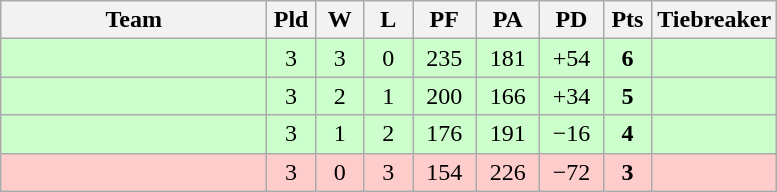<table class="wikitable" style="text-align:center;">
<tr>
<th width=170>Team</th>
<th width=25>Pld</th>
<th width=25>W</th>
<th width=25>L</th>
<th width=35>PF</th>
<th width=35>PA</th>
<th width=35>PD</th>
<th width=25>Pts</th>
<th width=50>Tiebreaker</th>
</tr>
<tr bgcolor=ccffcc>
<td align="left"></td>
<td>3</td>
<td>3</td>
<td>0</td>
<td>235</td>
<td>181</td>
<td>+54</td>
<td><strong>6</strong></td>
<td></td>
</tr>
<tr bgcolor=ccffcc>
<td align="left"></td>
<td>3</td>
<td>2</td>
<td>1</td>
<td>200</td>
<td>166</td>
<td>+34</td>
<td><strong>5</strong></td>
<td></td>
</tr>
<tr bgcolor=ccffcc>
<td align="left"></td>
<td>3</td>
<td>1</td>
<td>2</td>
<td>176</td>
<td>191</td>
<td>−16</td>
<td><strong>4</strong></td>
<td></td>
</tr>
<tr bgcolor=ffcccc>
<td align="left"></td>
<td>3</td>
<td>0</td>
<td>3</td>
<td>154</td>
<td>226</td>
<td>−72</td>
<td><strong>3</strong></td>
<td></td>
</tr>
</table>
